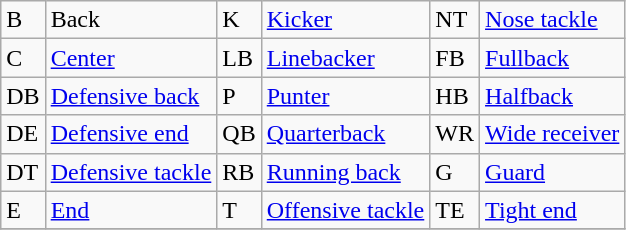<table class="wikitable">
<tr>
<td>B</td>
<td>Back</td>
<td>K</td>
<td><a href='#'>Kicker</a></td>
<td>NT</td>
<td><a href='#'>Nose tackle</a></td>
</tr>
<tr>
<td>C</td>
<td><a href='#'>Center</a></td>
<td>LB</td>
<td><a href='#'>Linebacker</a></td>
<td>FB</td>
<td><a href='#'>Fullback</a></td>
</tr>
<tr>
<td>DB</td>
<td><a href='#'>Defensive back</a></td>
<td>P</td>
<td><a href='#'>Punter</a></td>
<td>HB</td>
<td><a href='#'>Halfback</a></td>
</tr>
<tr>
<td>DE</td>
<td><a href='#'>Defensive end</a></td>
<td>QB</td>
<td><a href='#'>Quarterback</a></td>
<td>WR</td>
<td><a href='#'>Wide receiver</a></td>
</tr>
<tr>
<td>DT</td>
<td><a href='#'>Defensive tackle</a></td>
<td>RB</td>
<td><a href='#'>Running back</a></td>
<td>G</td>
<td><a href='#'>Guard</a></td>
</tr>
<tr>
<td>E</td>
<td><a href='#'>End</a></td>
<td>T</td>
<td><a href='#'>Offensive tackle</a></td>
<td>TE</td>
<td><a href='#'>Tight end</a></td>
</tr>
<tr>
</tr>
</table>
